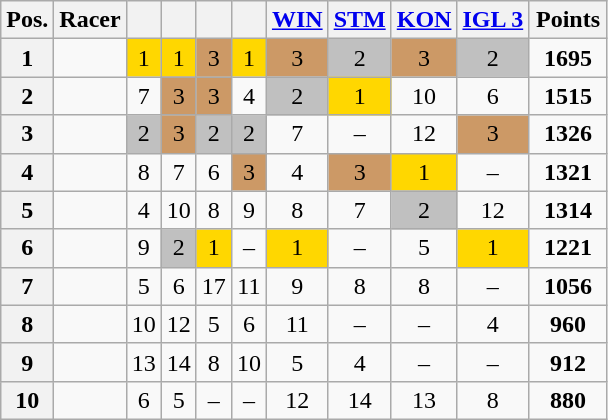<table class="wikitable sortable plainrowheaders" style="text-align:center;">
<tr>
<th scope="col">Pos.</th>
<th scope="col">Racer</th>
<th scope="col"><strong> </strong></th>
<th scope="col"><strong> </strong></th>
<th scope="col"><strong> </strong></th>
<th scope="col"><strong> </strong></th>
<th scope="col"><strong> <a href='#'>WIN</a></strong></th>
<th scope="col"><strong> <a href='#'>STM</a></strong></th>
<th scope="col"><strong> <a href='#'>KON</a></strong></th>
<th scope="col"><strong> <a href='#'>IGL  3</a></strong></th>
<th style="width:45px;">Points</th>
</tr>
<tr>
<th style="text-align:center;">1</th>
<td align="left"></td>
<td style="background:gold;">1</td>
<td style="background:gold;">1</td>
<td style="background:#c96;">3</td>
<td style="background:gold;">1</td>
<td style="background:#c96;">3</td>
<td style="background:silver;">2</td>
<td style="background:#c96;">3</td>
<td style="background:silver;">2</td>
<td><strong>1695</strong></td>
</tr>
<tr>
<th style="text-align:center;">2</th>
<td align="left"></td>
<td>7</td>
<td style="background:#c96;">3</td>
<td style="background:#c96;">3</td>
<td>4</td>
<td style="background:silver;">2</td>
<td style="background:gold;">1</td>
<td>10</td>
<td>6</td>
<td><strong>1515</strong></td>
</tr>
<tr>
<th style="text-align:center;">3</th>
<td align="left"></td>
<td style="background:silver;">2</td>
<td style="background:#c96;">3</td>
<td style="background:silver;">2</td>
<td style="background:silver;">2</td>
<td>7</td>
<td>–</td>
<td>12</td>
<td style="background:#c96;">3</td>
<td><strong>1326</strong></td>
</tr>
<tr>
<th style="text-align:center;">4</th>
<td align="left"></td>
<td>8</td>
<td>7</td>
<td>6</td>
<td style="background:#c96;">3</td>
<td>4</td>
<td style="background:#c96;">3</td>
<td style="background:gold;">1</td>
<td>–</td>
<td><strong>1321</strong></td>
</tr>
<tr>
<th style="text-align:center;">5</th>
<td align="left"></td>
<td>4</td>
<td>10</td>
<td>8</td>
<td>9</td>
<td>8</td>
<td>7</td>
<td style="background:silver;">2</td>
<td>12</td>
<td><strong>1314</strong></td>
</tr>
<tr>
<th style="text-align:center;">6</th>
<td align="left"></td>
<td>9</td>
<td style="background:silver;">2</td>
<td style="background:gold;">1</td>
<td>–</td>
<td style="background:gold;">1</td>
<td>–</td>
<td>5</td>
<td style="background:gold;">1</td>
<td><strong>1221</strong></td>
</tr>
<tr>
<th style="text-align:center;">7</th>
<td align="left"></td>
<td>5</td>
<td>6</td>
<td>17</td>
<td>11</td>
<td>9</td>
<td>8</td>
<td>8</td>
<td>–</td>
<td><strong>1056</strong></td>
</tr>
<tr>
<th style="text-align:center;">8</th>
<td align="left"></td>
<td>10</td>
<td>12</td>
<td>5</td>
<td>6</td>
<td>11</td>
<td>–</td>
<td>–</td>
<td>4</td>
<td><strong>960</strong></td>
</tr>
<tr>
<th style="text-align:center;">9</th>
<td align="left"></td>
<td>13</td>
<td>14</td>
<td>8</td>
<td>10</td>
<td>5</td>
<td>4</td>
<td>–</td>
<td>–</td>
<td><strong>912</strong></td>
</tr>
<tr>
<th style="text-align:center;">10</th>
<td align="left"></td>
<td>6</td>
<td>5</td>
<td>–</td>
<td>–</td>
<td>12</td>
<td>14</td>
<td>13</td>
<td>8</td>
<td><strong>880</strong></td>
</tr>
</table>
